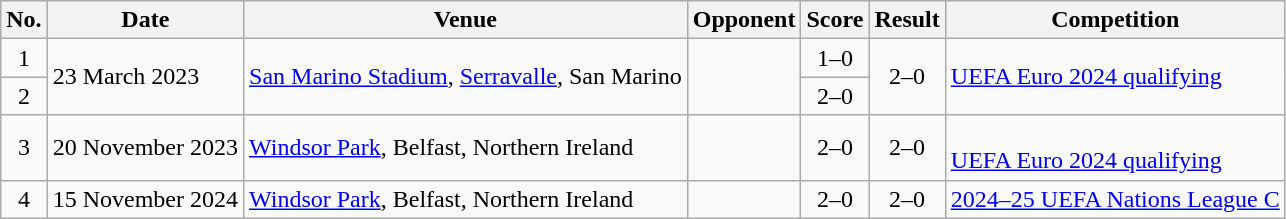<table class="wikitable sortable">
<tr>
<th scope="col">No.</th>
<th scope="col">Date</th>
<th scope="col">Venue</th>
<th scope="col">Opponent</th>
<th scope="col">Score</th>
<th scope="col">Result</th>
<th scope="col">Competition</th>
</tr>
<tr>
<td align="center">1</td>
<td rowspan="2">23 March 2023</td>
<td rowspan="2"><a href='#'>San Marino Stadium</a>, <a href='#'>Serravalle</a>, San Marino</td>
<td rowspan="2"></td>
<td align="center">1–0</td>
<td rowspan="2" align="center">2–0</td>
<td rowspan="2"><a href='#'>UEFA Euro 2024 qualifying</a></td>
</tr>
<tr>
<td align="center">2</td>
<td align="center">2–0</td>
</tr>
<tr>
<td align="center">3</td>
<td>20 November 2023</td>
<td><a href='#'>Windsor Park</a>, Belfast, Northern Ireland</td>
<td></td>
<td align="center">2–0</td>
<td align="center">2–0</td>
<td><br><a href='#'>UEFA Euro 2024 qualifying</a></td>
</tr>
<tr>
<td align="center">4</td>
<td>15 November 2024</td>
<td><a href='#'>Windsor Park</a>, Belfast, Northern Ireland</td>
<td></td>
<td align="center">2–0</td>
<td align="center">2–0</td>
<td><a href='#'>2024–25 UEFA Nations League C</a></td>
</tr>
</table>
